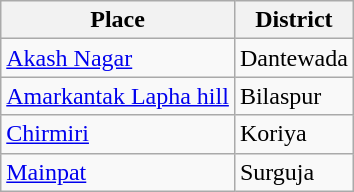<table class="wikitable sortable">
<tr>
<th>Place</th>
<th>District</th>
</tr>
<tr>
<td><a href='#'>Akash Nagar</a></td>
<td>Dantewada</td>
</tr>
<tr>
<td><a href='#'>Amarkantak Lapha hill</a></td>
<td>Bilaspur</td>
</tr>
<tr>
<td><a href='#'>Chirmiri</a></td>
<td>Koriya</td>
</tr>
<tr>
<td><a href='#'>Mainpat</a></td>
<td>Surguja</td>
</tr>
</table>
